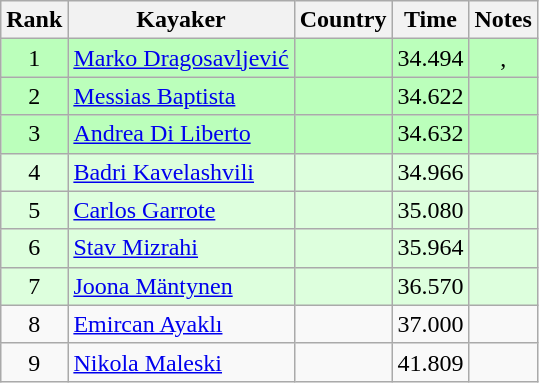<table class="wikitable" style="text-align:center">
<tr>
<th>Rank</th>
<th>Kayaker</th>
<th>Country</th>
<th>Time</th>
<th>Notes</th>
</tr>
<tr bgcolor=bbffbb>
<td>1</td>
<td align=left><a href='#'>Marko Dragosavljević</a></td>
<td align=left></td>
<td>34.494</td>
<td>, <strong></strong></td>
</tr>
<tr bgcolor=bbffbb>
<td>2</td>
<td align=left><a href='#'>Messias Baptista</a></td>
<td align=left></td>
<td>34.622</td>
<td></td>
</tr>
<tr bgcolor=bbffbb>
<td>3</td>
<td align=left><a href='#'>Andrea Di Liberto</a></td>
<td align=left></td>
<td>34.632</td>
<td></td>
</tr>
<tr bgcolor=ddffdd>
<td>4</td>
<td align=left><a href='#'>Badri Kavelashvili</a></td>
<td align=left></td>
<td>34.966</td>
<td></td>
</tr>
<tr bgcolor=ddffdd>
<td>5</td>
<td align=left><a href='#'>Carlos Garrote</a></td>
<td align=left></td>
<td>35.080</td>
<td></td>
</tr>
<tr bgcolor=ddffdd>
<td>6</td>
<td align=left><a href='#'>Stav Mizrahi</a></td>
<td align=left></td>
<td>35.964</td>
<td></td>
</tr>
<tr bgcolor=ddffdd>
<td>7</td>
<td align=left><a href='#'>Joona Mäntynen</a></td>
<td align=left></td>
<td>36.570</td>
<td></td>
</tr>
<tr>
<td>8</td>
<td align=left><a href='#'>Emircan Ayaklı</a></td>
<td align=left></td>
<td>37.000</td>
<td></td>
</tr>
<tr>
<td>9</td>
<td align=left><a href='#'>Nikola Maleski</a></td>
<td align=left></td>
<td>41.809</td>
<td></td>
</tr>
</table>
